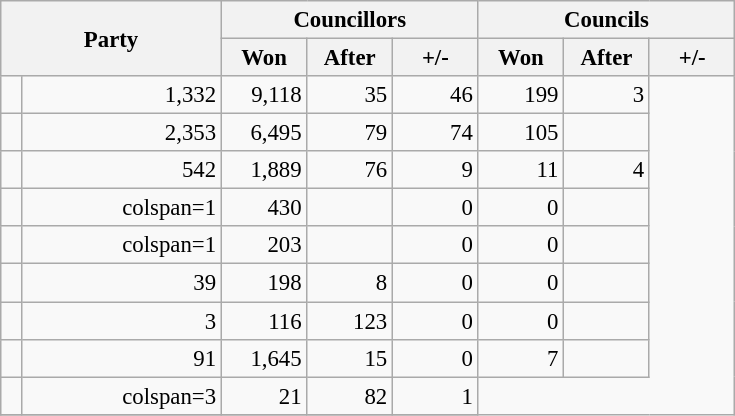<table id="results" class="wikitable" style="text-align:right; font-size:95%;">
<tr>
<th colspan="2" rowspan="2" style="width:140px;">Party</th>
<th colspan="3">Councillors</th>
<th colspan="3">Councils</th>
</tr>
<tr>
<th style="width:50px;">Won</th>
<th style="width:50px;">After</th>
<th style="width:50px;">+/-</th>
<th style="width:50px;">Won</th>
<th style="width:50px;">After</th>
<th style="width:50px;">+/-</th>
</tr>
<tr>
<td></td>
<td>1,332</td>
<td>9,118</td>
<td>35</td>
<td>46</td>
<td>199</td>
<td>3</td>
</tr>
<tr>
<td></td>
<td>2,353</td>
<td>6,495</td>
<td>79</td>
<td>74</td>
<td>105</td>
<td></td>
</tr>
<tr>
<td></td>
<td>542</td>
<td>1,889</td>
<td>76</td>
<td>9</td>
<td>11</td>
<td>4</td>
</tr>
<tr>
<td></td>
<td>colspan=1 </td>
<td>430</td>
<td></td>
<td>0</td>
<td>0</td>
<td></td>
</tr>
<tr>
<td></td>
<td>colspan=1 </td>
<td>203</td>
<td></td>
<td>0</td>
<td>0</td>
<td></td>
</tr>
<tr>
<td></td>
<td>39</td>
<td>198</td>
<td>8</td>
<td>0</td>
<td>0</td>
<td></td>
</tr>
<tr>
<td></td>
<td>3</td>
<td>116</td>
<td>123</td>
<td>0</td>
<td>0</td>
<td></td>
</tr>
<tr>
<td></td>
<td>91</td>
<td>1,645</td>
<td>15</td>
<td>0</td>
<td>7</td>
<td></td>
</tr>
<tr>
<td></td>
<td>colspan=3 </td>
<td>21</td>
<td>82</td>
<td>1</td>
</tr>
<tr>
</tr>
</table>
